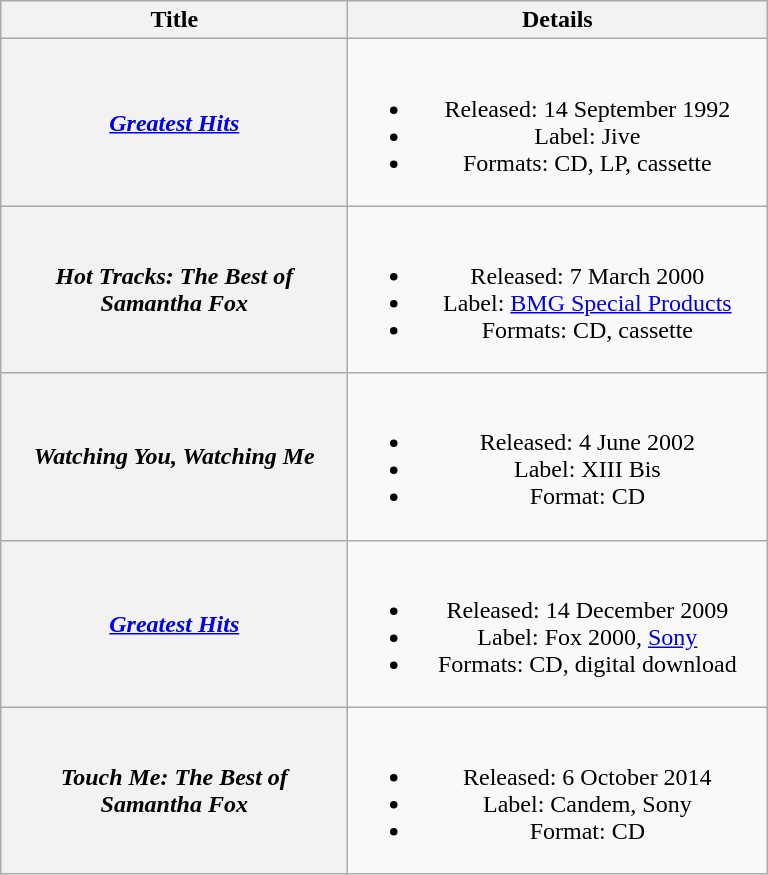<table class="wikitable plainrowheaders" style="text-align:center">
<tr>
<th scope="col" style="width:14em;">Title</th>
<th scope="col" style="width:17em;">Details</th>
</tr>
<tr>
<th scope="row"><em><a href='#'>Greatest Hits</a></em></th>
<td><br><ul><li>Released: 14 September 1992</li><li>Label: Jive</li><li>Formats: CD, LP, cassette</li></ul></td>
</tr>
<tr>
<th scope="row"><em>Hot Tracks: The Best of<br>Samantha Fox</em></th>
<td><br><ul><li>Released: 7 March 2000</li><li>Label: <a href='#'>BMG Special Products</a></li><li>Formats: CD, cassette</li></ul></td>
</tr>
<tr>
<th scope="row"><em>Watching You, Watching Me</em><br></th>
<td><br><ul><li>Released: 4 June 2002</li><li>Label: XIII Bis</li><li>Format: CD</li></ul></td>
</tr>
<tr>
<th scope="row"><em><a href='#'>Greatest Hits</a></em></th>
<td><br><ul><li>Released: 14 December 2009</li><li>Label: Fox 2000, <a href='#'>Sony</a></li><li>Formats: CD, digital download</li></ul></td>
</tr>
<tr>
<th scope="row"><em>Touch Me: The Best of<br>Samantha Fox</em></th>
<td><br><ul><li>Released: 6 October 2014</li><li>Label: Candem, Sony</li><li>Format: CD</li></ul></td>
</tr>
</table>
